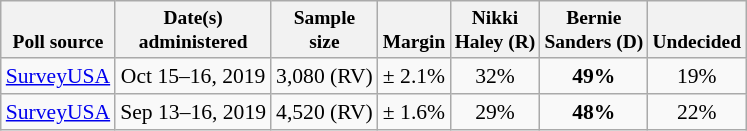<table class="wikitable sortable" style="font-size:90%;text-align:center;">
<tr valign=bottom style="font-size:90%;">
<th>Poll source</th>
<th>Date(s)<br>administered</th>
<th>Sample<br>size</th>
<th>Margin<br></th>
<th>Nikki<br>Haley (R)</th>
<th>Bernie<br>Sanders (D)</th>
<th>Undecided</th>
</tr>
<tr>
<td style="text-align:left;"><a href='#'>SurveyUSA</a></td>
<td>Oct 15–16, 2019</td>
<td>3,080 (RV)</td>
<td>± 2.1%</td>
<td>32%</td>
<td><strong>49%</strong></td>
<td>19%</td>
</tr>
<tr>
<td style="text-align:left;"><a href='#'>SurveyUSA</a></td>
<td>Sep 13–16, 2019</td>
<td>4,520 (RV)</td>
<td>± 1.6%</td>
<td>29%</td>
<td><strong>48%</strong></td>
<td>22%</td>
</tr>
</table>
